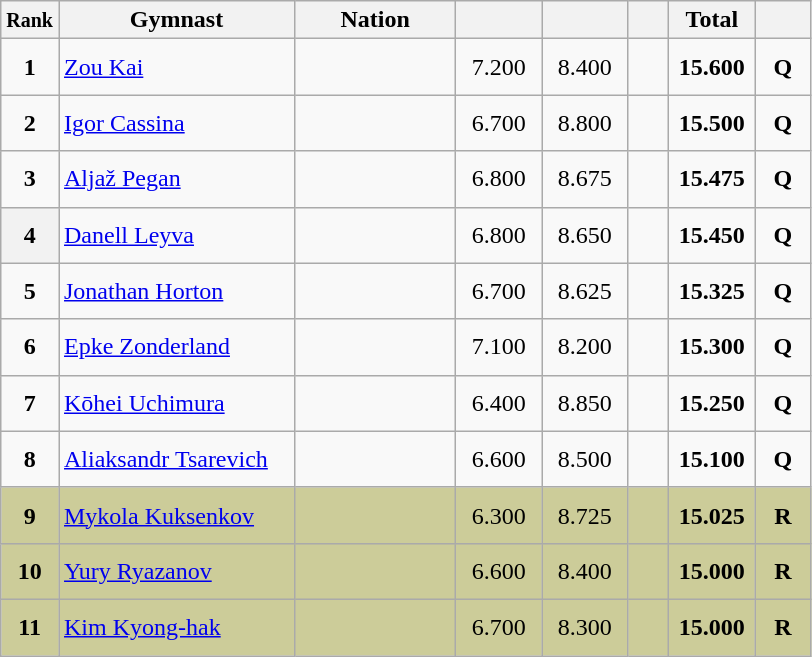<table class="wikitable sortable" style="text-align:center;">
<tr>
<th scope="col"  style="width:15px;"><small>Rank</small></th>
<th scope="col"  style="width:150px;">Gymnast</th>
<th scope="col"  style="width:100px;">Nation</th>
<th scope="col"  style="width:50px;"><small></small></th>
<th scope="col"  style="width:50px;"><small></small></th>
<th scope="col"  style="width:20px;"><small></small></th>
<th scope="col"  style="width:50px;">Total</th>
<th scope="col"  style="width:30px;"><small></small></th>
</tr>
<tr>
<td scope=row style="text-align:center"><strong>1</strong></td>
<td style="height:30px; text-align:left;"><a href='#'>Zou Kai</a></td>
<td style="text-align:left;"><small></small></td>
<td>7.200</td>
<td>8.400</td>
<td></td>
<td><strong>15.600</strong></td>
<td><strong>Q</strong></td>
</tr>
<tr>
<td scope=row style="text-align:center"><strong>2</strong></td>
<td style="height:30px; text-align:left;"><a href='#'>Igor Cassina</a></td>
<td style="text-align:left;"><small></small></td>
<td>6.700</td>
<td>8.800</td>
<td></td>
<td><strong>15.500</strong></td>
<td><strong>Q</strong></td>
</tr>
<tr>
<td scope=row style="text-align:center"><strong>3</strong></td>
<td style="height:30px; text-align:left;"><a href='#'>Aljaž Pegan</a></td>
<td style="text-align:left;"><small></small></td>
<td>6.800</td>
<td>8.675</td>
<td></td>
<td><strong>15.475</strong></td>
<td><strong>Q</strong></td>
</tr>
<tr>
<th scope=row style="text-align:center"><strong>4</strong></th>
<td style="height:30px; text-align:left;"><a href='#'>Danell Leyva</a></td>
<td style="text-align:left;"><small></small></td>
<td>6.800</td>
<td>8.650</td>
<td></td>
<td><strong>15.450</strong></td>
<td><strong>Q</strong></td>
</tr>
<tr>
<td scope=row style="text-align:center"><strong>5</strong></td>
<td style="height:30px; text-align:left;"><a href='#'>Jonathan Horton</a></td>
<td style="text-align:left;"><small></small></td>
<td>6.700</td>
<td>8.625</td>
<td></td>
<td><strong>15.325</strong></td>
<td><strong>Q</strong></td>
</tr>
<tr>
<td scope=row style="text-align:center"><strong>6</strong></td>
<td style="height:30px; text-align:left;"><a href='#'>Epke Zonderland</a></td>
<td style="text-align:left;"><small></small></td>
<td>7.100</td>
<td>8.200</td>
<td></td>
<td><strong>15.300</strong></td>
<td><strong>Q</strong></td>
</tr>
<tr>
<td scope=row style="text-align:center"><strong>7</strong></td>
<td style="height:30px; text-align:left;"><a href='#'>Kōhei Uchimura</a></td>
<td style="text-align:left;"><small></small></td>
<td>6.400</td>
<td>8.850</td>
<td></td>
<td><strong>15.250</strong></td>
<td><strong>Q</strong></td>
</tr>
<tr>
<td scope=row style="text-align:center"><strong>8</strong></td>
<td style="height:30px; text-align:left;"><a href='#'>Aliaksandr Tsarevich</a></td>
<td style="text-align:left;"><small></small></td>
<td>6.600</td>
<td>8.500</td>
<td></td>
<td><strong>15.100</strong></td>
<td><strong>Q</strong></td>
</tr>
<tr style="background:#CCCC99;">
<td scope=row style="text-align:center"><strong>9</strong></td>
<td style="height:30px; text-align:left;"><a href='#'>Mykola Kuksenkov</a></td>
<td style="text-align:left;"><small></small></td>
<td>6.300</td>
<td>8.725</td>
<td></td>
<td><strong>15.025</strong></td>
<td><strong>R</strong></td>
</tr>
<tr style="background:#CCCC99;">
<td scope=row style="text-align:center"><strong>10</strong></td>
<td style="height:30px; text-align:left;"><a href='#'>Yury Ryazanov</a></td>
<td style="text-align:left;"><small></small></td>
<td>6.600</td>
<td>8.400</td>
<td></td>
<td><strong>15.000</strong></td>
<td><strong>R</strong></td>
</tr>
<tr style="background:#CCCC99;">
<td scope=row style="text-align:center"><strong>11</strong></td>
<td style="height:30px; text-align:left;"><a href='#'>Kim Kyong-hak</a></td>
<td style="text-align:left;"><small></small></td>
<td>6.700</td>
<td>8.300</td>
<td></td>
<td><strong>15.000</strong></td>
<td><strong>R</strong></td>
</tr>
</table>
